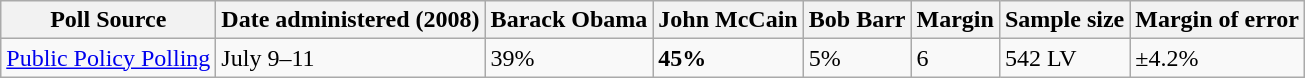<table class="wikitable collapsible">
<tr>
<th>Poll Source</th>
<th>Date administered (2008)</th>
<th>Barack Obama</th>
<th>John McCain</th>
<th>Bob Barr</th>
<th>Margin</th>
<th>Sample size</th>
<th>Margin of error</th>
</tr>
<tr>
<td><a href='#'>Public Policy Polling</a></td>
<td>July 9–11</td>
<td>39%</td>
<td><strong>45%</strong></td>
<td>5%</td>
<td>6</td>
<td>542 LV</td>
<td>±4.2%</td>
</tr>
</table>
